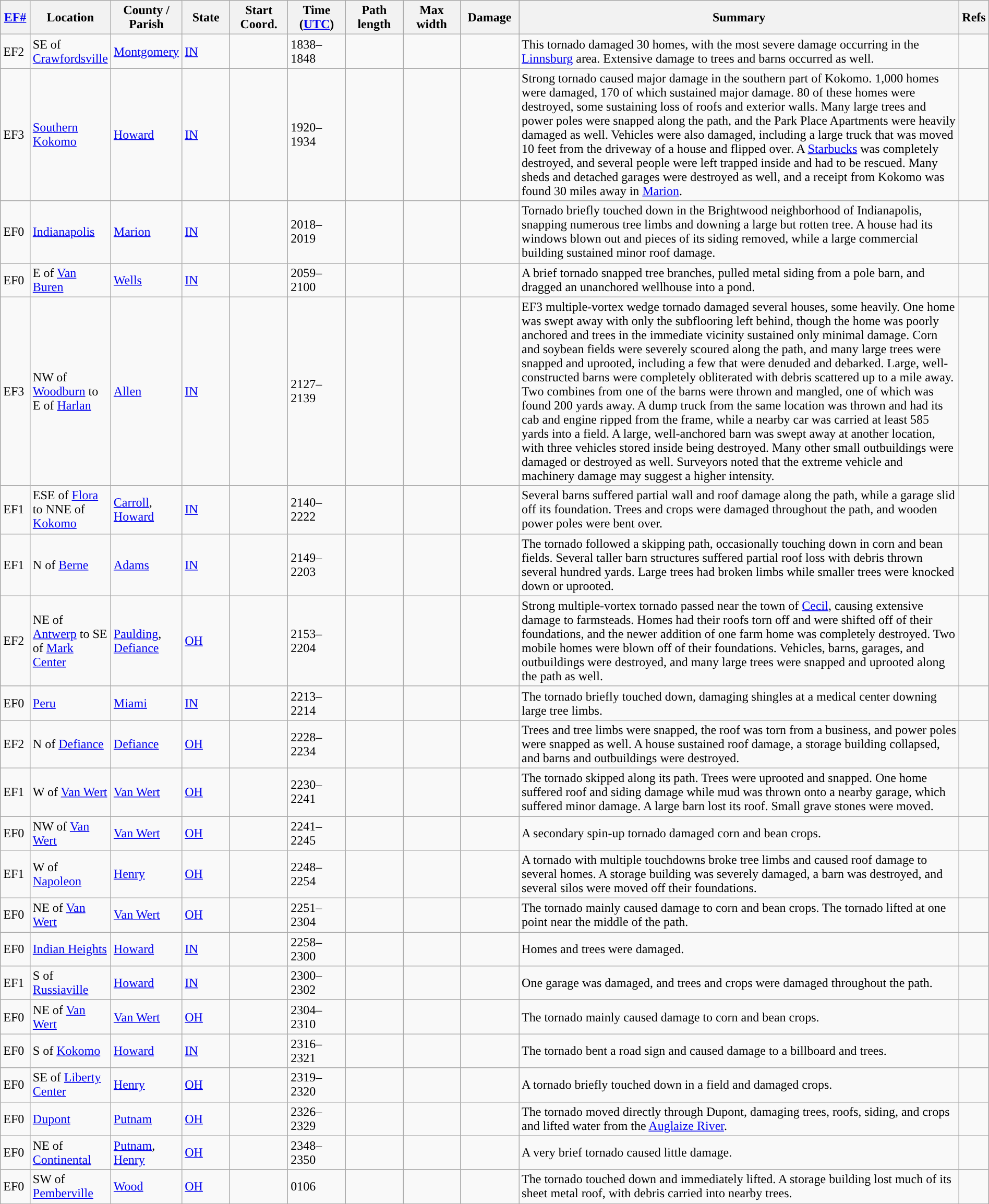<table class="wikitable sortable" style="width:100%;">
<tr>
<th scope="col" width="3%" align="center"><a href='#'>EF#</a></th>
<th scope="col" width="7%" align="center" class="unsortable">Location</th>
<th scope="col" width="6%" align="center" class="unsortable">County / Parish</th>
<th scope="col" width="5%" align="center">State</th>
<th scope="col" width="6%" align="center">Start Coord.</th>
<th scope="col" width="6%" align="center">Time (<a href='#'>UTC</a>)</th>
<th scope="col" width="6%" align="center">Path length</th>
<th scope="col" width="6%" align="center">Max width</th>
<th scope="col" width="6%" align="center">Damage</th>
<th scope="col" width="48%" class="unsortable" align="center">Summary</th>
<th scope="col" width="48%" class="unsortable" align="center">Refs</th>
</tr>
<tr>
<td>EF2</td>
<td>SE of <a href='#'>Crawfordsville</a></td>
<td><a href='#'>Montgomery</a></td>
<td><a href='#'>IN</a></td>
<td></td>
<td>1838–1848</td>
<td></td>
<td></td>
<td></td>
<td>This tornado damaged 30 homes, with the most severe damage occurring in the <a href='#'>Linnsburg</a> area. Extensive damage to trees and barns occurred as well.</td>
<td></td>
</tr>
<tr>
<td>EF3</td>
<td><a href='#'>Southern Kokomo</a></td>
<td><a href='#'>Howard</a></td>
<td><a href='#'>IN</a></td>
<td></td>
<td>1920–1934</td>
<td></td>
<td></td>
<td></td>
<td>Strong tornado caused major damage in the southern part of Kokomo. 1,000 homes were damaged, 170 of which sustained major damage. 80 of these homes were destroyed, some sustaining loss of roofs and exterior walls. Many large trees and power poles were snapped along the path, and the Park Place Apartments were heavily damaged as well. Vehicles were also damaged, including a large truck that was moved 10 feet from the driveway of a house and flipped over. A <a href='#'>Starbucks</a> was completely destroyed, and several people were left trapped inside and had to be rescued. Many sheds and detached garages were destroyed as well, and a receipt from Kokomo was found 30 miles away in <a href='#'>Marion</a>.</td>
<td></td>
</tr>
<tr>
<td>EF0</td>
<td><a href='#'>Indianapolis</a></td>
<td><a href='#'>Marion</a></td>
<td><a href='#'>IN</a></td>
<td></td>
<td>2018–2019</td>
<td></td>
<td></td>
<td></td>
<td>Tornado briefly touched down in the Brightwood neighborhood of Indianapolis, snapping numerous tree limbs and downing a large but rotten tree. A house had its windows blown out and pieces of its siding removed, while a large commercial building sustained minor roof damage.</td>
<td></td>
</tr>
<tr>
<td>EF0</td>
<td>E of <a href='#'>Van Buren</a></td>
<td><a href='#'>Wells</a></td>
<td><a href='#'>IN</a></td>
<td></td>
<td>2059–2100</td>
<td></td>
<td></td>
<td></td>
<td>A brief tornado snapped tree branches, pulled metal siding from a pole barn, and dragged an unanchored wellhouse into a pond.</td>
<td></td>
</tr>
<tr>
<td>EF3</td>
<td>NW of <a href='#'>Woodburn</a> to E of <a href='#'>Harlan</a></td>
<td><a href='#'>Allen</a></td>
<td><a href='#'>IN</a></td>
<td></td>
<td>2127–2139</td>
<td></td>
<td></td>
<td></td>
<td>EF3 multiple-vortex wedge tornado damaged several houses, some heavily. One home was swept away with only the subflooring left behind, though the home was poorly anchored and trees in the immediate vicinity sustained only minimal damage. Corn and soybean fields were severely scoured along the path, and many large trees were snapped and uprooted, including a few that were denuded and debarked. Large, well-constructed barns were completely obliterated with debris scattered up to a mile away. Two combines from one of the barns were thrown and mangled, one of which was found 200 yards away. A dump truck from the same location was thrown and had its cab and engine ripped from the frame, while a nearby car was carried at least 585 yards into a field. A large, well-anchored barn was swept away at another location, with three vehicles stored inside being destroyed. Many other small outbuildings were damaged or destroyed as well. Surveyors noted that the extreme vehicle and machinery damage may suggest a higher intensity.</td>
<td></td>
</tr>
<tr>
<td>EF1</td>
<td>ESE of <a href='#'>Flora</a> to NNE of <a href='#'>Kokomo</a></td>
<td><a href='#'>Carroll</a>, <a href='#'>Howard</a></td>
<td><a href='#'>IN</a></td>
<td></td>
<td>2140–2222</td>
<td></td>
<td></td>
<td></td>
<td>Several barns suffered partial wall and roof damage along the path, while a garage slid off its foundation. Trees and crops were damaged throughout the path, and wooden power poles were bent over.</td>
<td></td>
</tr>
<tr>
<td>EF1</td>
<td>N of <a href='#'>Berne</a></td>
<td><a href='#'>Adams</a></td>
<td><a href='#'>IN</a></td>
<td></td>
<td>2149–2203</td>
<td></td>
<td></td>
<td></td>
<td>The tornado followed a skipping path, occasionally touching down in corn and bean fields. Several taller barn structures suffered partial roof loss with debris thrown several hundred yards. Large trees had broken limbs while smaller trees were knocked down or uprooted.</td>
<td></td>
</tr>
<tr>
<td>EF2</td>
<td>NE of <a href='#'>Antwerp</a> to SE of <a href='#'>Mark Center</a></td>
<td><a href='#'>Paulding</a>, <a href='#'>Defiance</a></td>
<td><a href='#'>OH</a></td>
<td></td>
<td>2153–2204</td>
<td></td>
<td></td>
<td></td>
<td>Strong multiple-vortex tornado passed near the town of <a href='#'>Cecil</a>, causing extensive damage to farmsteads. Homes had their roofs torn off and were shifted off of their foundations, and the newer addition of one farm home was completely destroyed. Two mobile homes were blown off of their foundations. Vehicles, barns, garages, and outbuildings were destroyed, and many large trees were snapped and uprooted along the path as well.</td>
<td></td>
</tr>
<tr>
<td>EF0</td>
<td><a href='#'>Peru</a></td>
<td><a href='#'>Miami</a></td>
<td><a href='#'>IN</a></td>
<td></td>
<td>2213–2214</td>
<td></td>
<td></td>
<td></td>
<td>The tornado briefly touched down, damaging shingles at a medical center downing large tree limbs.</td>
<td></td>
</tr>
<tr>
<td>EF2</td>
<td>N of <a href='#'>Defiance</a></td>
<td><a href='#'>Defiance</a></td>
<td><a href='#'>OH</a></td>
<td></td>
<td>2228–2234</td>
<td></td>
<td></td>
<td></td>
<td>Trees and tree limbs were snapped, the roof was torn from a business, and power poles were snapped as well. A house sustained roof damage, a storage building collapsed, and barns and outbuildings were destroyed.</td>
<td></td>
</tr>
<tr>
<td>EF1</td>
<td>W of <a href='#'>Van Wert</a></td>
<td><a href='#'>Van Wert</a></td>
<td><a href='#'>OH</a></td>
<td></td>
<td>2230–2241</td>
<td></td>
<td></td>
<td></td>
<td>The tornado skipped along its path. Trees were uprooted and snapped. One home suffered roof and siding damage while mud was thrown onto a nearby garage, which suffered minor damage. A large barn lost its roof. Small grave stones were moved.</td>
<td></td>
</tr>
<tr>
<td>EF0</td>
<td>NW of <a href='#'>Van Wert</a></td>
<td><a href='#'>Van Wert</a></td>
<td><a href='#'>OH</a></td>
<td></td>
<td>2241–2245</td>
<td></td>
<td></td>
<td></td>
<td>A secondary spin-up tornado damaged corn and bean crops.</td>
<td></td>
</tr>
<tr>
<td>EF1</td>
<td>W of <a href='#'>Napoleon</a></td>
<td><a href='#'>Henry</a></td>
<td><a href='#'>OH</a></td>
<td></td>
<td>2248–2254</td>
<td></td>
<td></td>
<td></td>
<td>A tornado with multiple touchdowns broke tree limbs and caused roof damage to several homes. A storage building was severely damaged, a barn was destroyed, and several silos were moved off their foundations.</td>
<td></td>
</tr>
<tr>
<td>EF0</td>
<td>NE of <a href='#'>Van Wert</a></td>
<td><a href='#'>Van Wert</a></td>
<td><a href='#'>OH</a></td>
<td></td>
<td>2251–2304</td>
<td></td>
<td></td>
<td></td>
<td>The tornado mainly caused damage to corn and bean crops. The tornado lifted at one point near the middle of the path.</td>
<td></td>
</tr>
<tr>
<td>EF0</td>
<td><a href='#'>Indian Heights</a></td>
<td><a href='#'>Howard</a></td>
<td><a href='#'>IN</a></td>
<td></td>
<td>2258–2300</td>
<td></td>
<td></td>
<td></td>
<td>Homes and trees were damaged.</td>
<td></td>
</tr>
<tr>
<td>EF1</td>
<td>S of <a href='#'>Russiaville</a></td>
<td><a href='#'>Howard</a></td>
<td><a href='#'>IN</a></td>
<td></td>
<td>2300–2302</td>
<td></td>
<td></td>
<td></td>
<td>One garage was damaged, and trees and crops were damaged throughout the path.</td>
<td></td>
</tr>
<tr>
<td>EF0</td>
<td>NE of <a href='#'>Van Wert</a></td>
<td><a href='#'>Van Wert</a></td>
<td><a href='#'>OH</a></td>
<td></td>
<td>2304–2310</td>
<td></td>
<td></td>
<td></td>
<td>The tornado mainly caused damage to corn and bean crops.</td>
<td></td>
</tr>
<tr>
<td>EF0</td>
<td>S of <a href='#'>Kokomo</a></td>
<td><a href='#'>Howard</a></td>
<td><a href='#'>IN</a></td>
<td></td>
<td>2316–2321</td>
<td></td>
<td></td>
<td></td>
<td>The tornado bent a road sign and caused damage to a billboard and trees.</td>
<td></td>
</tr>
<tr>
<td>EF0</td>
<td>SE of <a href='#'>Liberty Center</a></td>
<td><a href='#'>Henry</a></td>
<td><a href='#'>OH</a></td>
<td></td>
<td>2319–2320</td>
<td></td>
<td></td>
<td></td>
<td>A tornado briefly touched down in a field and damaged crops.</td>
<td></td>
</tr>
<tr>
<td>EF0</td>
<td><a href='#'>Dupont</a></td>
<td><a href='#'>Putnam</a></td>
<td><a href='#'>OH</a></td>
<td></td>
<td>2326–2329</td>
<td></td>
<td></td>
<td></td>
<td>The tornado moved directly through Dupont, damaging trees, roofs, siding, and crops and lifted water from the <a href='#'>Auglaize River</a>.</td>
<td></td>
</tr>
<tr>
<td>EF0</td>
<td>NE of <a href='#'>Continental</a></td>
<td><a href='#'>Putnam</a>, <a href='#'>Henry</a></td>
<td><a href='#'>OH</a></td>
<td></td>
<td>2348–2350</td>
<td></td>
<td></td>
<td></td>
<td>A very brief tornado caused little damage.</td>
<td></td>
</tr>
<tr>
<td>EF0</td>
<td>SW of <a href='#'>Pemberville</a></td>
<td><a href='#'>Wood</a></td>
<td><a href='#'>OH</a></td>
<td></td>
<td>0106</td>
<td></td>
<td></td>
<td></td>
<td>The tornado touched down and immediately lifted. A storage building lost much of its sheet metal roof, with debris carried into nearby trees.</td>
<td></td>
</tr>
<tr>
</tr>
</table>
